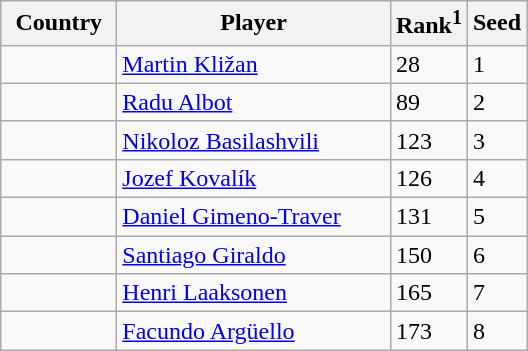<table class="sortable wikitable">
<tr>
<th width="70">Country</th>
<th width="175">Player</th>
<th>Rank<sup>1</sup></th>
<th>Seed</th>
</tr>
<tr>
<td></td>
<td><a href='#'>Martin Kližan</a></td>
<td>28</td>
<td>1</td>
</tr>
<tr>
<td></td>
<td><a href='#'>Radu Albot</a></td>
<td>89</td>
<td>2</td>
</tr>
<tr>
<td></td>
<td><a href='#'>Nikoloz Basilashvili</a></td>
<td>123</td>
<td>3</td>
</tr>
<tr>
<td></td>
<td><a href='#'>Jozef Kovalík</a></td>
<td>126</td>
<td>4</td>
</tr>
<tr>
<td></td>
<td><a href='#'>Daniel Gimeno-Traver</a></td>
<td>131</td>
<td>5</td>
</tr>
<tr>
<td></td>
<td><a href='#'>Santiago Giraldo</a></td>
<td>150</td>
<td>6</td>
</tr>
<tr>
<td></td>
<td><a href='#'>Henri Laaksonen</a></td>
<td>165</td>
<td>7</td>
</tr>
<tr>
<td></td>
<td><a href='#'>Facundo Argüello</a></td>
<td>173</td>
<td>8</td>
</tr>
</table>
